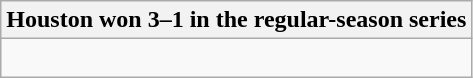<table class="wikitable collapsible collapsed">
<tr>
<th>Houston won 3–1 in the regular-season series</th>
</tr>
<tr>
<td><br>


</td>
</tr>
</table>
